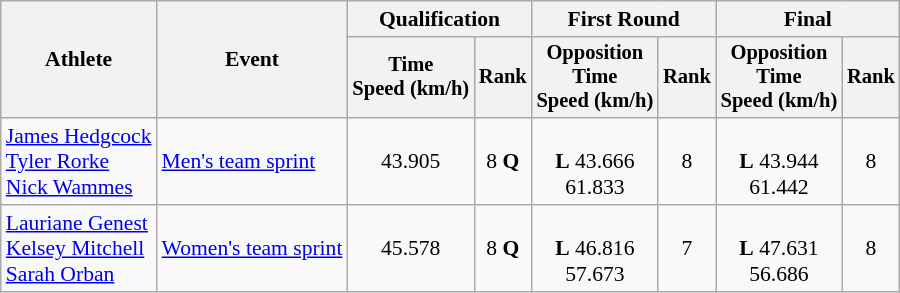<table class=wikitable style=font-size:90%;text-align:center>
<tr>
<th rowspan=2>Athlete</th>
<th rowspan=2>Event</th>
<th colspan=2>Qualification</th>
<th colspan=2>First Round</th>
<th colspan=2>Final</th>
</tr>
<tr style=font-size:95%>
<th>Time<br>Speed (km/h)</th>
<th>Rank</th>
<th>Opposition<br>Time<br>Speed (km/h)</th>
<th>Rank</th>
<th>Opposition<br>Time<br>Speed (km/h)</th>
<th>Rank</th>
</tr>
<tr>
<td align=left><a href='#'>James Hedgcock</a><br><a href='#'>Tyler Rorke</a><br><a href='#'>Nick Wammes</a></td>
<td align=left><a href='#'>Men's team sprint</a></td>
<td>43.905</td>
<td>8 <strong>Q</strong></td>
<td><br><strong>L</strong> 43.666<br> 61.833</td>
<td>8</td>
<td><br><strong>L</strong> 43.944<br> 61.442</td>
<td>8</td>
</tr>
<tr>
<td align=left><a href='#'>Lauriane Genest</a><br><a href='#'>Kelsey Mitchell</a><br><a href='#'>Sarah Orban</a></td>
<td align=left><a href='#'>Women's team sprint</a></td>
<td>45.578</td>
<td>8 <strong>Q</strong></td>
<td><br><strong>L</strong> 46.816<br> 57.673</td>
<td>7</td>
<td><br><strong>L</strong> 47.631<br> 56.686</td>
<td>8</td>
</tr>
</table>
